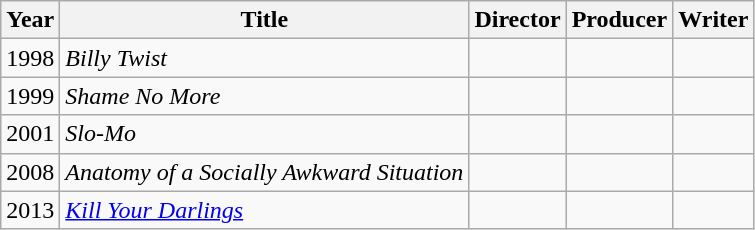<table class="wikitable">
<tr>
<th>Year</th>
<th>Title</th>
<th>Director</th>
<th>Producer</th>
<th>Writer</th>
</tr>
<tr>
<td>1998</td>
<td><em>Billy Twist</em></td>
<td></td>
<td></td>
<td></td>
</tr>
<tr>
<td>1999</td>
<td><em>Shame No More</em></td>
<td></td>
<td></td>
<td></td>
</tr>
<tr>
<td>2001</td>
<td><em>Slo-Mo</em></td>
<td></td>
<td></td>
<td></td>
</tr>
<tr>
<td>2008</td>
<td><em>Anatomy of a Socially Awkward Situation</em></td>
<td></td>
<td></td>
<td></td>
</tr>
<tr>
<td>2013</td>
<td><em><a href='#'>Kill Your Darlings</a></em></td>
<td></td>
<td></td>
<td></td>
</tr>
</table>
